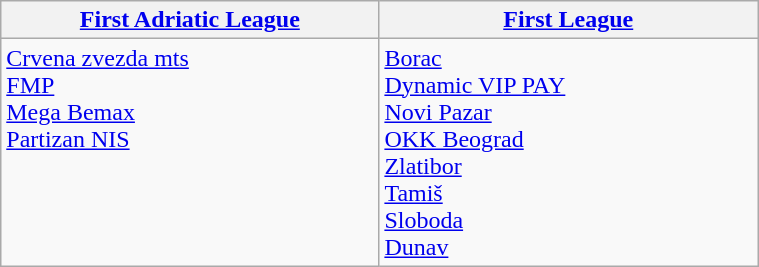<table class=wikitable width=40%>
<tr>
<th width=13%><a href='#'>First Adriatic League</a></th>
<th width=13%><a href='#'>First League</a></th>
</tr>
<tr valign=top>
<td><a href='#'>Crvena zvezda mts</a><br><a href='#'>FMP</a><br><a href='#'>Mega Bemax</a><br><a href='#'>Partizan NIS</a></td>
<td><a href='#'>Borac</a><br><a href='#'>Dynamic VIP PAY</a><br><a href='#'>Novi Pazar</a><br><a href='#'>OKK Beograd</a><br><a href='#'>Zlatibor</a><br><a href='#'>Tamiš</a><br><a href='#'>Sloboda</a><br><a href='#'>Dunav</a></td>
</tr>
</table>
